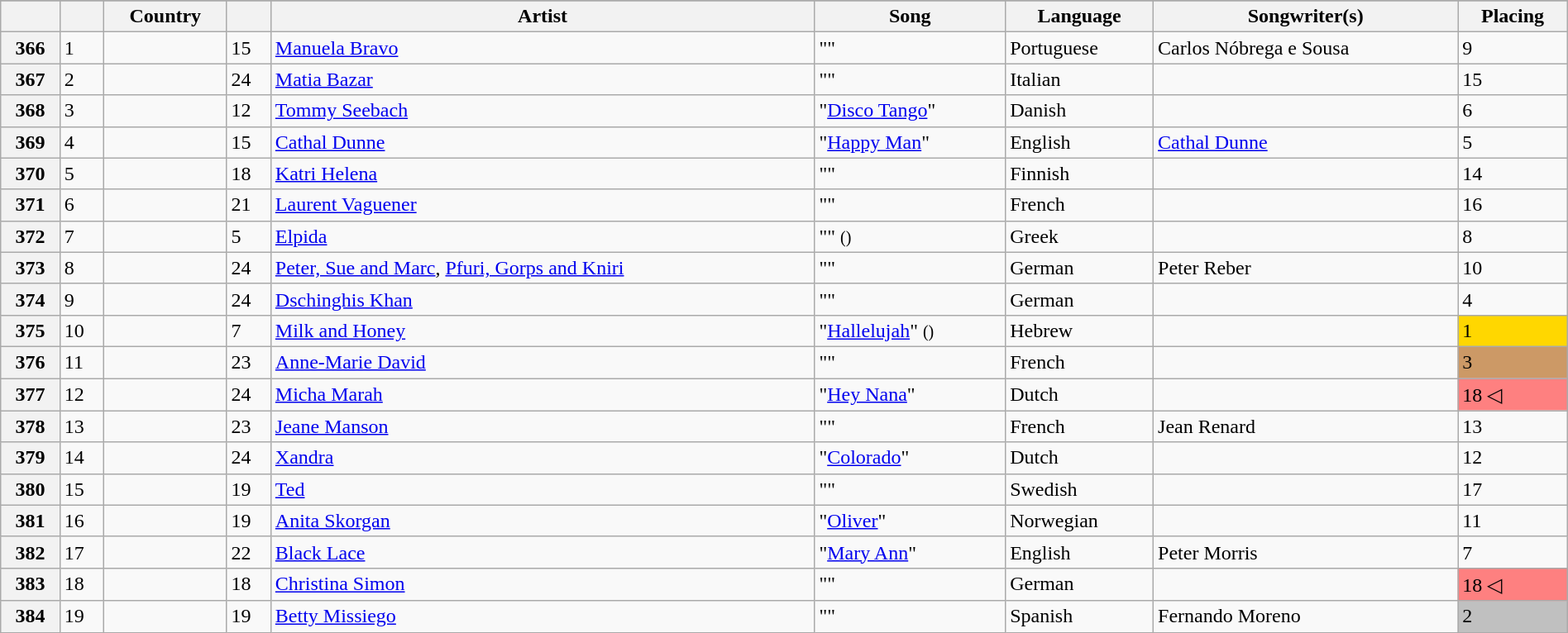<table class="wikitable plainrowheaders" style="width:100%">
<tr>
</tr>
<tr>
<th scope="col"></th>
<th scope="col"></th>
<th scope="col">Country</th>
<th scope="col"></th>
<th scope="col">Artist</th>
<th scope="col">Song</th>
<th scope="col">Language</th>
<th scope="col">Songwriter(s)</th>
<th scope="col">Placing</th>
</tr>
<tr>
<th scope="row">366</th>
<td>1</td>
<td></td>
<td>15</td>
<td><a href='#'>Manuela Bravo</a></td>
<td>""</td>
<td>Portuguese</td>
<td>Carlos Nóbrega e Sousa</td>
<td>9</td>
</tr>
<tr>
<th scope="row">367</th>
<td>2</td>
<td></td>
<td>24</td>
<td><a href='#'>Matia Bazar</a></td>
<td>""</td>
<td>Italian</td>
<td></td>
<td>15</td>
</tr>
<tr>
<th scope="row">368</th>
<td>3</td>
<td></td>
<td>12</td>
<td><a href='#'>Tommy Seebach</a></td>
<td>"<a href='#'>Disco Tango</a>"</td>
<td>Danish</td>
<td></td>
<td>6</td>
</tr>
<tr>
<th scope="row">369</th>
<td>4</td>
<td></td>
<td>15</td>
<td><a href='#'>Cathal Dunne</a></td>
<td>"<a href='#'>Happy Man</a>"</td>
<td>English</td>
<td><a href='#'>Cathal Dunne</a></td>
<td>5</td>
</tr>
<tr>
<th scope="row">370</th>
<td>5</td>
<td></td>
<td>18</td>
<td><a href='#'>Katri Helena</a></td>
<td>""</td>
<td>Finnish</td>
<td></td>
<td>14</td>
</tr>
<tr>
<th scope="row">371</th>
<td>6</td>
<td></td>
<td>21</td>
<td><a href='#'>Laurent Vaguener</a></td>
<td>""</td>
<td>French</td>
<td></td>
<td>16</td>
</tr>
<tr>
<th scope="row">372</th>
<td>7</td>
<td></td>
<td>5</td>
<td><a href='#'>Elpida</a></td>
<td>"" <small>()</small></td>
<td>Greek</td>
<td></td>
<td>8</td>
</tr>
<tr>
<th scope="row">373</th>
<td>8</td>
<td></td>
<td>24</td>
<td><a href='#'>Peter, Sue and Marc</a>, <a href='#'>Pfuri, Gorps and Kniri</a></td>
<td>""</td>
<td>German</td>
<td>Peter Reber</td>
<td>10</td>
</tr>
<tr>
<th scope="row">374</th>
<td>9</td>
<td></td>
<td>24</td>
<td><a href='#'>Dschinghis Khan</a></td>
<td>""</td>
<td>German</td>
<td></td>
<td>4</td>
</tr>
<tr>
<th scope="row">375</th>
<td>10</td>
<td></td>
<td>7</td>
<td><a href='#'>Milk and Honey</a></td>
<td>"<a href='#'>Hallelujah</a>" <small>()</small></td>
<td>Hebrew</td>
<td></td>
<td bgcolor="gold">1</td>
</tr>
<tr>
<th scope="row">376</th>
<td>11</td>
<td></td>
<td>23</td>
<td><a href='#'>Anne-Marie David</a></td>
<td>""</td>
<td>French</td>
<td></td>
<td bgcolor="#C96">3</td>
</tr>
<tr>
<th scope="row">377</th>
<td>12</td>
<td></td>
<td>24</td>
<td><a href='#'>Micha Marah</a></td>
<td>"<a href='#'>Hey Nana</a>"</td>
<td>Dutch</td>
<td></td>
<td bgcolor="#FE8080">18 ◁</td>
</tr>
<tr>
<th scope="row">378</th>
<td>13</td>
<td></td>
<td>23</td>
<td><a href='#'>Jeane Manson</a></td>
<td>""</td>
<td>French</td>
<td>Jean Renard</td>
<td>13</td>
</tr>
<tr>
<th scope="row">379</th>
<td>14</td>
<td></td>
<td>24</td>
<td><a href='#'>Xandra</a></td>
<td>"<a href='#'>Colorado</a>"</td>
<td>Dutch</td>
<td></td>
<td>12</td>
</tr>
<tr>
<th scope="row">380</th>
<td>15</td>
<td></td>
<td>19</td>
<td><a href='#'>Ted</a></td>
<td>""</td>
<td>Swedish</td>
<td></td>
<td>17</td>
</tr>
<tr>
<th scope="row">381</th>
<td>16</td>
<td></td>
<td>19</td>
<td><a href='#'>Anita Skorgan</a></td>
<td>"<a href='#'>Oliver</a>"</td>
<td>Norwegian</td>
<td></td>
<td>11</td>
</tr>
<tr>
<th scope="row">382</th>
<td>17</td>
<td></td>
<td>22</td>
<td><a href='#'>Black Lace</a></td>
<td>"<a href='#'>Mary Ann</a>"</td>
<td>English</td>
<td>Peter Morris</td>
<td>7</td>
</tr>
<tr>
<th scope="row">383</th>
<td>18</td>
<td></td>
<td>18</td>
<td><a href='#'>Christina Simon</a></td>
<td>""</td>
<td>German</td>
<td></td>
<td bgcolor="#FE8080">18 ◁</td>
</tr>
<tr>
<th scope="row">384</th>
<td>19</td>
<td></td>
<td>19</td>
<td><a href='#'>Betty Missiego</a></td>
<td>""</td>
<td>Spanish</td>
<td>Fernando Moreno</td>
<td bgcolor="silver">2</td>
</tr>
</table>
